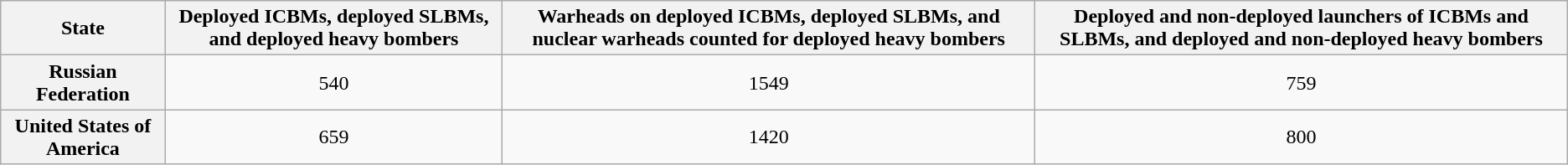<table class="wikitable" style="text-align:center">
<tr>
<th>State</th>
<th>Deployed ICBMs, deployed SLBMs, and deployed heavy bombers</th>
<th>Warheads on deployed ICBMs, deployed SLBMs, and nuclear warheads counted for deployed heavy bombers</th>
<th>Deployed and non-deployed launchers of ICBMs and SLBMs, and deployed and non-deployed heavy bombers</th>
</tr>
<tr>
<th>Russian Federation</th>
<td>540</td>
<td>1549</td>
<td>759</td>
</tr>
<tr>
<th>United States of America</th>
<td>659</td>
<td>1420</td>
<td>800</td>
</tr>
</table>
